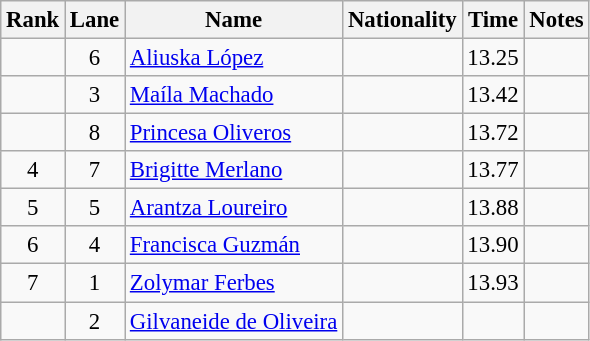<table class="wikitable sortable" style="text-align:center;font-size:95%">
<tr>
<th>Rank</th>
<th>Lane</th>
<th>Name</th>
<th>Nationality</th>
<th>Time</th>
<th>Notes</th>
</tr>
<tr>
<td></td>
<td>6</td>
<td align=left><a href='#'>Aliuska López</a></td>
<td align=left></td>
<td>13.25</td>
<td></td>
</tr>
<tr>
<td></td>
<td>3</td>
<td align=left><a href='#'>Maíla Machado</a></td>
<td align=left></td>
<td>13.42</td>
<td></td>
</tr>
<tr>
<td></td>
<td>8</td>
<td align=left><a href='#'>Princesa Oliveros</a></td>
<td align=left></td>
<td>13.72</td>
<td></td>
</tr>
<tr>
<td>4</td>
<td>7</td>
<td align=left><a href='#'>Brigitte Merlano</a></td>
<td align=left></td>
<td>13.77</td>
<td></td>
</tr>
<tr>
<td>5</td>
<td>5</td>
<td align=left><a href='#'>Arantza Loureiro</a></td>
<td align=left></td>
<td>13.88</td>
<td></td>
</tr>
<tr>
<td>6</td>
<td>4</td>
<td align=left><a href='#'>Francisca Guzmán</a></td>
<td align=left></td>
<td>13.90</td>
<td></td>
</tr>
<tr>
<td>7</td>
<td>1</td>
<td align=left><a href='#'>Zolymar Ferbes</a></td>
<td align=left></td>
<td>13.93</td>
<td></td>
</tr>
<tr>
<td></td>
<td>2</td>
<td align=left><a href='#'>Gilvaneide de Oliveira</a></td>
<td align=left></td>
<td></td>
<td></td>
</tr>
</table>
